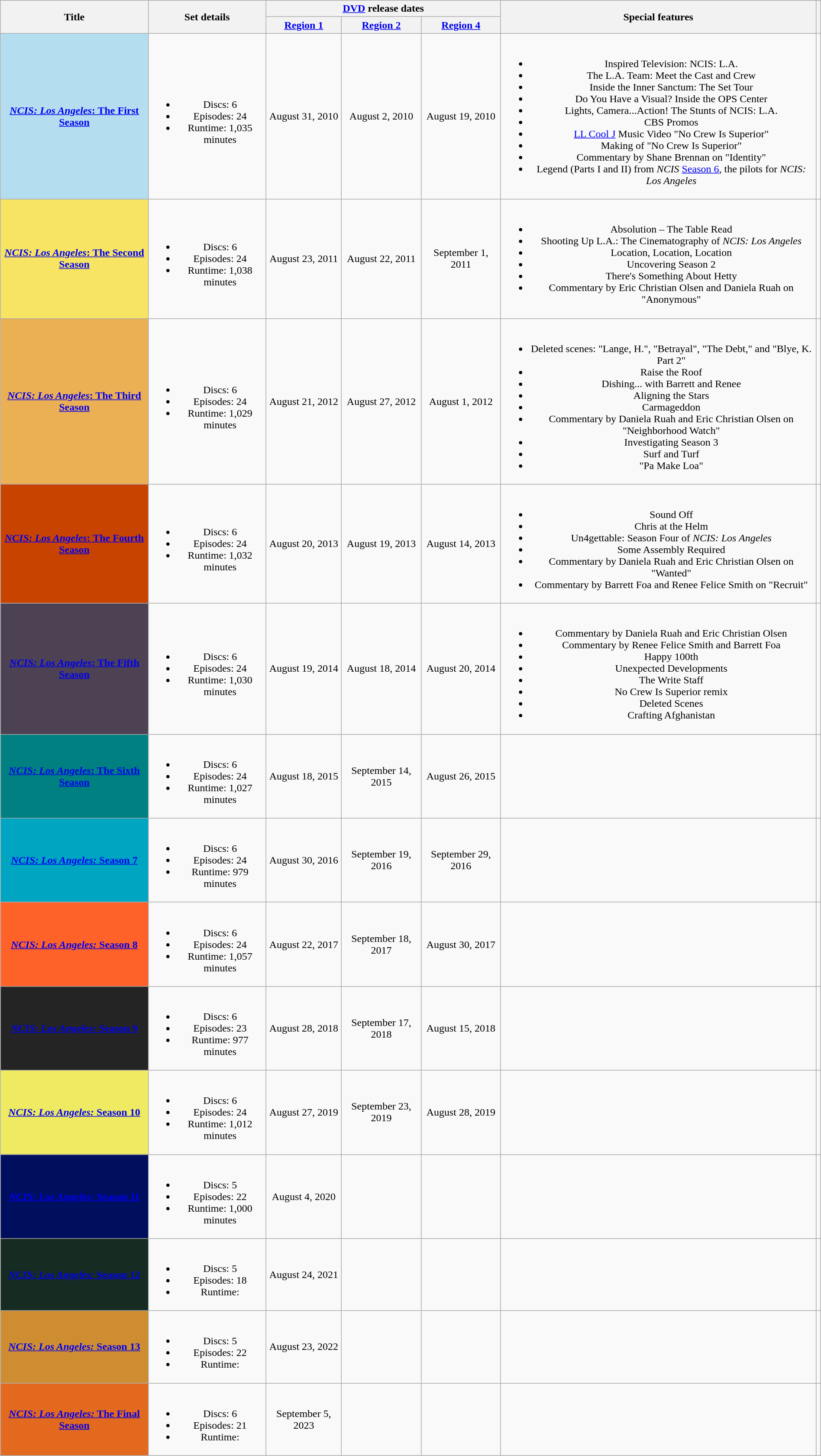<table class="wikitable plainrowheaders" style="text-align:center; width:100%; margin:auto;">
<tr>
<th scope="col" rowspan="2">Title</th>
<th scope="col" rowspan="2">Set details</th>
<th scope="col" colspan="3"><a href='#'>DVD</a> release dates</th>
<th scope="col" rowspan="2">Special features</th>
<th scope="col" rowspan="2"></th>
</tr>
<tr>
<th scope="col"><a href='#'>Region 1</a></th>
<th scope="col"><a href='#'>Region 2</a></th>
<th scope="col"><a href='#'>Region 4</a></th>
</tr>
<tr>
<th scope="row" style="text-align:center; background:#b4def0;"><a href='#'><span><em>NCIS: Los Angeles</em>: The First Season</span></a></th>
<td><br><ul><li>Discs: 6</li><li>Episodes: 24</li><li>Runtime: 1,035 minutes</li></ul></td>
<td>August 31, 2010</td>
<td>August 2, 2010</td>
<td>August 19, 2010</td>
<td><br><ul><li>Inspired Television: NCIS: L.A.</li><li>The L.A. Team: Meet the Cast and Crew</li><li>Inside the Inner Sanctum: The Set Tour</li><li>Do You Have a Visual? Inside the OPS Center</li><li>Lights, Camera...Action! The Stunts of NCIS: L.A.</li><li>CBS Promos</li><li><a href='#'>LL Cool J</a> Music Video "No Crew Is Superior"</li><li>Making of "No Crew Is Superior"</li><li>Commentary by Shane Brennan on "Identity"</li><li>Legend (Parts I and II) from <em>NCIS</em> <a href='#'>Season 6</a>, the pilots for <em>NCIS: Los Angeles</em></li></ul></td>
<td></td>
</tr>
<tr>
<th scope="row" style="text-align:center; background:#f7e463;"><a href='#'><span><em>NCIS: Los Angeles</em>: The Second Season</span></a></th>
<td><br><ul><li>Discs: 6</li><li>Episodes: 24</li><li>Runtime: 1,038 minutes</li></ul></td>
<td>August 23, 2011</td>
<td>August 22, 2011</td>
<td>September 1, 2011</td>
<td><br><ul><li>Absolution – The Table Read</li><li>Shooting Up L.A.: The Cinematography of <em>NCIS: Los Angeles</em></li><li>Location, Location, Location</li><li>Uncovering Season 2</li><li>There's Something About Hetty</li><li>Commentary by Eric Christian Olsen and Daniela Ruah on "Anonymous"</li></ul></td>
<td></td>
</tr>
<tr>
<th scope="row" style="text-align:center; background:#ebaf54;"><a href='#'><span><em>NCIS: Los Angeles</em>: The Third Season</span></a></th>
<td><br><ul><li>Discs: 6</li><li>Episodes: 24</li><li>Runtime: 1,029 minutes</li></ul></td>
<td>August 21, 2012</td>
<td>August 27, 2012</td>
<td>August 1, 2012</td>
<td><br><ul><li>Deleted scenes: "Lange, H.", "Betrayal", "The Debt," and "Blye, K. Part 2"</li><li>Raise the Roof</li><li>Dishing... with Barrett and Renee</li><li>Aligning the Stars</li><li>Carmageddon</li><li>Commentary by Daniela Ruah and Eric Christian Olsen on "Neighborhood Watch"</li><li>Investigating Season 3</li><li>Surf and Turf</li><li>"Pa Make Loa"</li></ul></td>
<td></td>
</tr>
<tr>
<th scope="row" style="text-align:center; background:#c94300;"><a href='#'><span><em>NCIS: Los Angeles</em>: The Fourth Season</span></a></th>
<td><br><ul><li>Discs: 6</li><li>Episodes: 24</li><li>Runtime: 1,032 minutes</li></ul></td>
<td>August 20, 2013</td>
<td>August 19, 2013</td>
<td>August 14, 2013</td>
<td><br><ul><li>Sound Off</li><li>Chris at the Helm</li><li>Un4gettable: Season Four of <em>NCIS: Los Angeles</em></li><li>Some Assembly Required</li><li>Commentary by Daniela Ruah and Eric Christian Olsen on "Wanted"</li><li>Commentary by Barrett Foa and Renee Felice Smith on "Recruit"</li></ul></td>
<td></td>
</tr>
<tr>
<th scope="row" style="text-align:center; background:#4d4154;"><a href='#'><span><em>NCIS: Los Angeles</em>: The Fifth Season</span></a></th>
<td><br><ul><li>Discs: 6</li><li>Episodes: 24</li><li>Runtime: 1,030 minutes</li></ul></td>
<td>August 19, 2014</td>
<td>August 18, 2014</td>
<td>August 20, 2014</td>
<td><br><ul><li>Commentary by Daniela Ruah and Eric Christian Olsen</li><li>Commentary by Renee Felice Smith and Barrett Foa</li><li>Happy 100th</li><li>Unexpected Developments</li><li>The Write Staff</li><li>No Crew Is Superior remix</li><li>Deleted Scenes</li><li>Crafting Afghanistan</li></ul></td>
<td></td>
</tr>
<tr>
<th scope="row" style="text-align:center; background:#008080;"><a href='#'><span><em>NCIS: Los Angeles</em>: The Sixth Season</span></a></th>
<td><br><ul><li>Discs: 6</li><li>Episodes: 24</li><li>Runtime: 1,027 minutes</li></ul></td>
<td>August 18, 2015</td>
<td>September 14, 2015</td>
<td>August 26, 2015</td>
<td></td>
</tr>
<tr>
<th scope="row" style="text-align:center; background:#00A5C2;"><a href='#'><span><em>NCIS: Los Angeles:</em> Season 7</span></a></th>
<td><br><ul><li>Discs: 6</li><li>Episodes: 24</li><li>Runtime: 979 minutes</li></ul></td>
<td>August 30, 2016</td>
<td>September 19, 2016</td>
<td>September 29, 2016</td>
<td></td>
<td></td>
</tr>
<tr>
<th scope="row" style="text-align:center; background:#FF6229;"><a href='#'><span><em>NCIS: Los Angeles:</em> Season 8</span></a></th>
<td><br><ul><li>Discs: 6</li><li>Episodes: 24</li><li>Runtime: 1,057 minutes</li></ul></td>
<td>August 22, 2017</td>
<td>September 18, 2017</td>
<td>August 30, 2017</td>
<td></td>
<td></td>
</tr>
<tr>
<th scope="row" style="text-align:center; background:#242424;"><a href='#'><span><em>NCIS: Los Angeles:</em> Season 9</span></a></th>
<td><br><ul><li>Discs: 6</li><li>Episodes: 23</li><li>Runtime: 977 minutes</li></ul></td>
<td>August 28, 2018</td>
<td>September 17, 2018</td>
<td>August 15, 2018</td>
<td></td>
<td></td>
</tr>
<tr>
<th scope="row" style="text-align:center; background:#EEEA62;"><a href='#'><span><em>NCIS: Los Angeles:</em> Season 10</span></a></th>
<td><br><ul><li>Discs: 6</li><li>Episodes: 24</li><li>Runtime: 1,012 minutes</li></ul></td>
<td>August 27, 2019</td>
<td>September 23, 2019</td>
<td>August 28, 2019</td>
<td></td>
<td></td>
</tr>
<tr>
<th scope="row" style="text-align:center; background:#000e5e;"><a href='#'><span><em>NCIS: Los Angeles:</em> Season 11</span></a></th>
<td><br><ul><li>Discs: 5</li><li>Episodes: 22</li><li>Runtime: 1,000 minutes</li></ul></td>
<td>August 4, 2020</td>
<td></td>
<td></td>
<td></td>
<td></td>
</tr>
<tr>
<th scope="row" style="text-align:center; background:#162B22;"><a href='#'><span><em>NCIS: Los Angeles:</em> Season 12</span></a></th>
<td><br><ul><li>Discs: 5</li><li>Episodes: 18</li><li>Runtime:</li></ul></td>
<td>August 24, 2021</td>
<td></td>
<td></td>
<td></td>
<td></td>
</tr>
<tr>
<th scope="row" style="text-align:center; background:#cf8d32;"><a href='#'><span><em>NCIS: Los Angeles:</em> Season 13</span></a></th>
<td><br><ul><li>Discs: 5</li><li>Episodes: 22</li><li>Runtime:</li></ul></td>
<td>August 23, 2022</td>
<td></td>
<td></td>
<td></td>
<td></td>
</tr>
<tr>
<th scope="row" style="text-align:center; background:#E3691E;"><a href='#'><span><em>NCIS: Los Angeles:</em> The Final Season</span></a></th>
<td><br><ul><li>Discs: 6</li><li>Episodes: 21</li><li>Runtime:</li></ul></td>
<td>September 5, 2023</td>
<td></td>
<td></td>
<td></td>
<td></td>
</tr>
</table>
